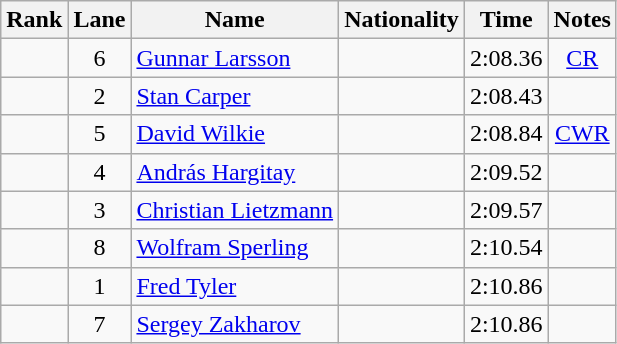<table class="wikitable sortable" style="text-align:center">
<tr>
<th>Rank</th>
<th>Lane</th>
<th>Name</th>
<th>Nationality</th>
<th>Time</th>
<th>Notes</th>
</tr>
<tr>
<td></td>
<td>6</td>
<td align=left><a href='#'>Gunnar Larsson</a></td>
<td align=left></td>
<td>2:08.36</td>
<td><a href='#'>CR</a></td>
</tr>
<tr>
<td></td>
<td>2</td>
<td align=left><a href='#'>Stan Carper</a></td>
<td align=left></td>
<td>2:08.43</td>
<td></td>
</tr>
<tr>
<td></td>
<td>5</td>
<td align=left><a href='#'>David Wilkie</a></td>
<td align=left></td>
<td>2:08.84</td>
<td><a href='#'>CWR</a></td>
</tr>
<tr>
<td></td>
<td>4</td>
<td align=left><a href='#'>András Hargitay</a></td>
<td align=left></td>
<td>2:09.52</td>
<td></td>
</tr>
<tr>
<td></td>
<td>3</td>
<td align=left><a href='#'>Christian Lietzmann</a></td>
<td align=left></td>
<td>2:09.57</td>
<td></td>
</tr>
<tr>
<td></td>
<td>8</td>
<td align=left><a href='#'>Wolfram Sperling</a></td>
<td align=left></td>
<td>2:10.54</td>
<td></td>
</tr>
<tr>
<td></td>
<td>1</td>
<td align=left><a href='#'>Fred Tyler</a></td>
<td align=left></td>
<td>2:10.86</td>
<td></td>
</tr>
<tr>
<td></td>
<td>7</td>
<td align=left><a href='#'>Sergey Zakharov</a></td>
<td align=left></td>
<td>2:10.86</td>
<td></td>
</tr>
</table>
